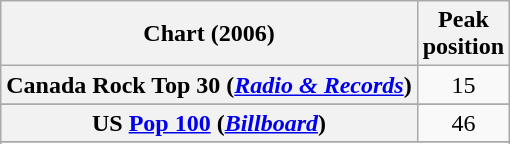<table class="wikitable sortable plainrowheaders" style="text-align:center">
<tr>
<th scope="col">Chart (2006)</th>
<th scope="col">Peak<br>position</th>
</tr>
<tr>
<th scope="row">Canada Rock Top 30 (<em><a href='#'>Radio & Records</a></em>)</th>
<td>15</td>
</tr>
<tr>
</tr>
<tr>
<th scope="row">US <a href='#'>Pop 100</a> (<em><a href='#'>Billboard</a></em>)</th>
<td>46</td>
</tr>
<tr>
</tr>
<tr>
</tr>
</table>
